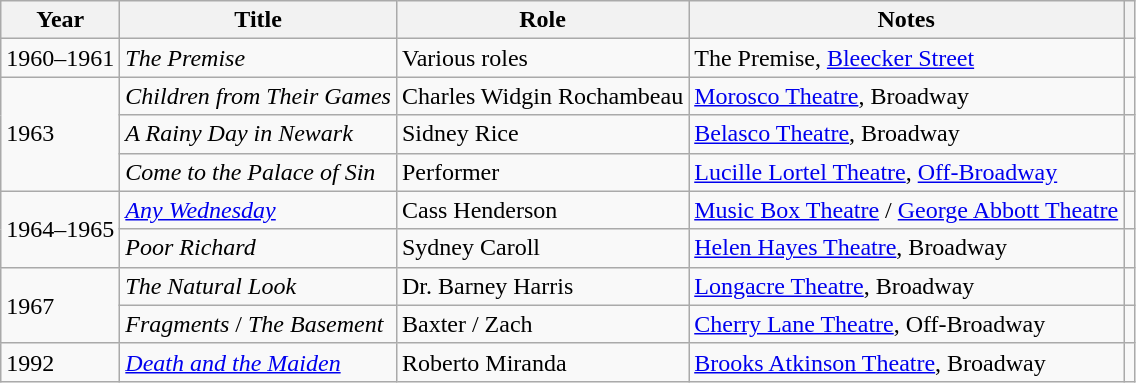<table class="wikitable sortable">
<tr>
<th>Year</th>
<th>Title</th>
<th>Role</th>
<th class="unsortable">Notes</th>
<th class="unsortable"></th>
</tr>
<tr>
<td>1960–1961</td>
<td><em>The Premise</em></td>
<td>Various roles</td>
<td>The Premise, <a href='#'>Bleecker Street</a></td>
<td rowspan="1"></td>
</tr>
<tr>
<td rowspan="3">1963</td>
<td><em>Children from Their Games</em></td>
<td>Charles Widgin Rochambeau</td>
<td><a href='#'>Morosco Theatre</a>, Broadway</td>
<td></td>
</tr>
<tr>
<td><em>A Rainy Day in Newark</em></td>
<td>Sidney Rice</td>
<td><a href='#'>Belasco Theatre</a>, Broadway</td>
<td></td>
</tr>
<tr>
<td><em>Come to the Palace of Sin</em></td>
<td>Performer</td>
<td><a href='#'>Lucille Lortel Theatre</a>, <a href='#'>Off-Broadway</a></td>
<td></td>
</tr>
<tr>
<td rowspan="2">1964–1965</td>
<td><em><a href='#'>Any Wednesday</a></em></td>
<td>Cass Henderson</td>
<td><a href='#'>Music Box Theatre</a> / <a href='#'>George Abbott Theatre</a></td>
<td></td>
</tr>
<tr>
<td><em>Poor Richard</em></td>
<td>Sydney Caroll</td>
<td><a href='#'>Helen Hayes Theatre</a>, Broadway</td>
<td></td>
</tr>
<tr>
<td rowspan="2">1967</td>
<td><em>The Natural Look</em></td>
<td>Dr. Barney Harris</td>
<td><a href='#'>Longacre Theatre</a>, Broadway</td>
<td></td>
</tr>
<tr>
<td><em>Fragments</em> / <em>The Basement</em></td>
<td>Baxter / Zach</td>
<td><a href='#'>Cherry Lane Theatre</a>, Off-Broadway</td>
<td></td>
</tr>
<tr>
<td>1992</td>
<td><em><a href='#'>Death and the Maiden</a></em></td>
<td>Roberto Miranda</td>
<td><a href='#'>Brooks Atkinson Theatre</a>, Broadway</td>
<td></td>
</tr>
</table>
